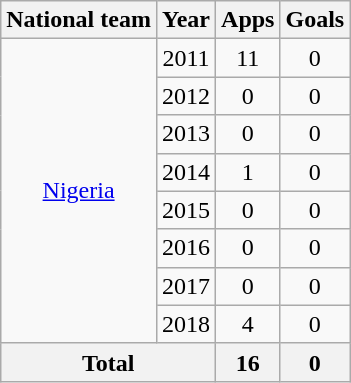<table class="wikitable" style="text-align:center">
<tr>
<th>National team</th>
<th>Year</th>
<th>Apps</th>
<th>Goals</th>
</tr>
<tr>
<td rowspan="8"><a href='#'>Nigeria</a></td>
<td>2011</td>
<td>11</td>
<td>0</td>
</tr>
<tr>
<td>2012</td>
<td>0</td>
<td>0</td>
</tr>
<tr>
<td>2013</td>
<td>0</td>
<td>0</td>
</tr>
<tr>
<td>2014</td>
<td>1</td>
<td>0</td>
</tr>
<tr>
<td>2015</td>
<td>0</td>
<td>0</td>
</tr>
<tr>
<td>2016</td>
<td>0</td>
<td>0</td>
</tr>
<tr>
<td>2017</td>
<td>0</td>
<td>0</td>
</tr>
<tr>
<td>2018</td>
<td>4</td>
<td>0</td>
</tr>
<tr>
<th colspan="2">Total</th>
<th>16</th>
<th>0</th>
</tr>
</table>
